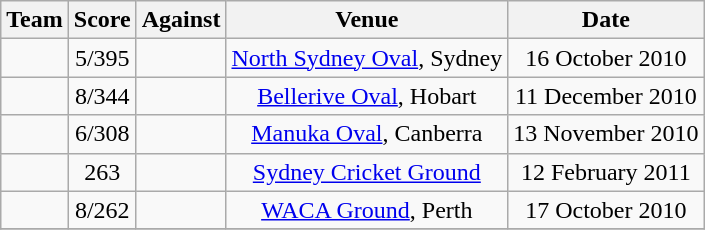<table class="wikitable sortable" style="text-align:center">
<tr>
<th class="unsortable">Team</th>
<th>Score</th>
<th>Against</th>
<th>Venue</th>
<th>Date</th>
</tr>
<tr>
<td style="text-align:left;"></td>
<td>5/395</td>
<td style="text-align:left;"></td>
<td><a href='#'>North Sydney Oval</a>, Sydney</td>
<td>16 October 2010</td>
</tr>
<tr>
<td style="text-align:left;"></td>
<td>8/344</td>
<td style="text-align:left;"></td>
<td><a href='#'>Bellerive Oval</a>, Hobart</td>
<td>11 December 2010</td>
</tr>
<tr>
<td style="text-align:left;"></td>
<td>6/308</td>
<td style="text-align:left;"></td>
<td><a href='#'>Manuka Oval</a>, Canberra</td>
<td>13 November 2010</td>
</tr>
<tr>
<td style="text-align:left;"></td>
<td>263</td>
<td style="text-align:left;"></td>
<td><a href='#'>Sydney Cricket Ground</a></td>
<td>12 February 2011</td>
</tr>
<tr>
<td style="text-align:left;"></td>
<td>8/262</td>
<td style="text-align:left;"></td>
<td><a href='#'>WACA Ground</a>, Perth</td>
<td>17 October 2010</td>
</tr>
<tr>
</tr>
</table>
